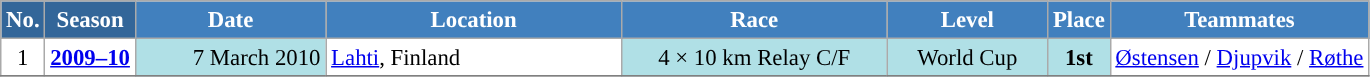<table class="wikitable sortable" style="font-size:95%; text-align:center; border:grey solid 1px; border-collapse:collapse; background:#ffffff;">
<tr style="background:#efefef;">
<th style="background-color:#369; color:white;">No.</th>
<th style="background-color:#369; color:white;">Season</th>
<th style="background-color:#4180be; color:white; width:120px;">Date</th>
<th style="background-color:#4180be; color:white; width:190px;">Location</th>
<th style="background-color:#4180be; color:white; width:170px;">Race</th>
<th style="background-color:#4180be; color:white; width:100px;">Level</th>
<th style="background-color:#4180be; color:white;">Place</th>
<th style="background-color:#4180be; color:white;">Teammates</th>
</tr>
<tr>
<td align=center>1</td>
<td rowspan=1 align=center><strong><a href='#'>2009–10</a></strong></td>
<td bgcolor="#BOEOE6" align=right>7 March 2010</td>
<td align=left> <a href='#'>Lahti</a>, Finland</td>
<td bgcolor="#BOEOE6">4 × 10 km Relay C/F</td>
<td bgcolor="#BOEOE6">World Cup</td>
<td bgcolor="#BOEOE6"><strong>1st</strong></td>
<td><a href='#'>Østensen</a> / <a href='#'>Djupvik</a> / <a href='#'>Røthe</a></td>
</tr>
<tr>
</tr>
</table>
